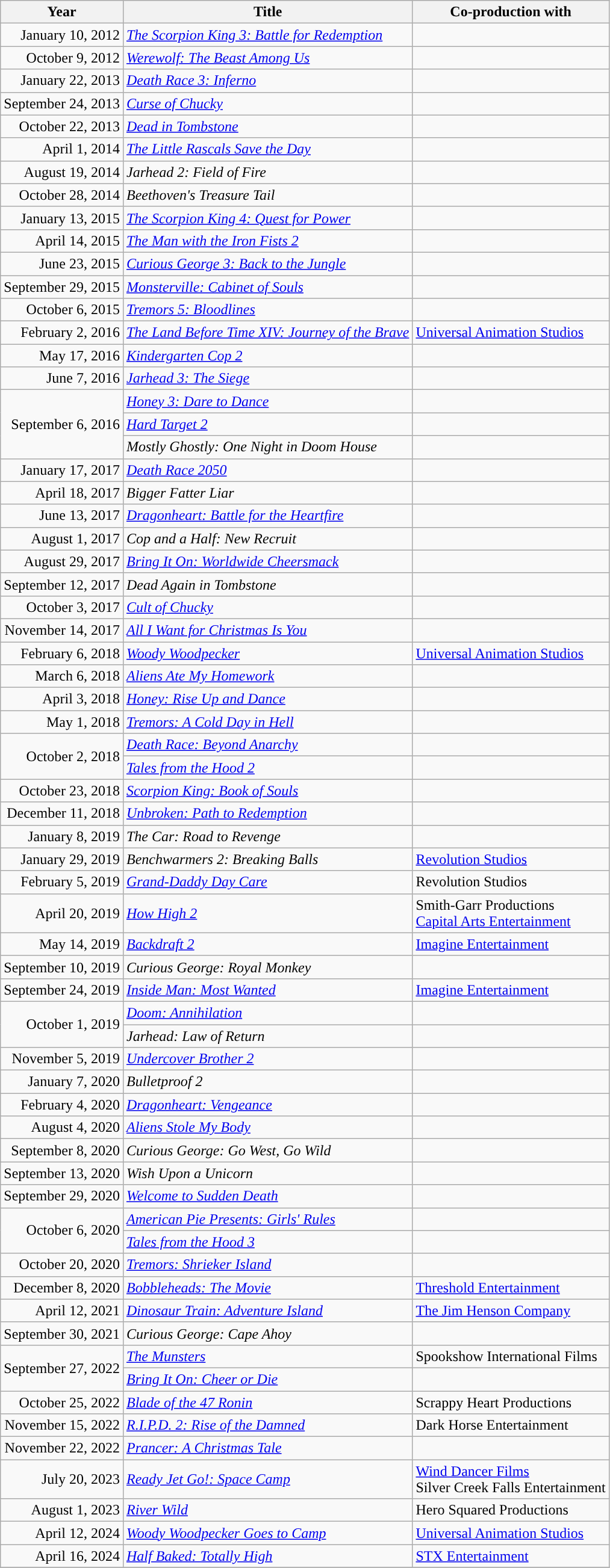<table class="wikitable sortable">
<tr>
<th>Year</th>
<th>Title</th>
<th>Co-production with</th>
</tr>
<tr>
<td align="right">January 10, 2012</td>
<td><em><a href='#'>The Scorpion King 3: Battle for Redemption</a></em></td>
<td></td>
</tr>
<tr>
<td align="right">October 9, 2012</td>
<td><em><a href='#'>Werewolf: The Beast Among Us</a></em></td>
<td></td>
</tr>
<tr>
<td align="right">January 22, 2013</td>
<td><em><a href='#'>Death Race 3: Inferno</a></em></td>
<td></td>
</tr>
<tr>
<td align="right">September 24, 2013</td>
<td><em><a href='#'>Curse of Chucky</a></em></td>
<td></td>
</tr>
<tr>
<td align="right">October 22, 2013</td>
<td><em><a href='#'>Dead in Tombstone</a></em></td>
<td></td>
</tr>
<tr>
<td align="right">April 1, 2014</td>
<td><em><a href='#'>The Little Rascals Save the Day</a></em></td>
<td></td>
</tr>
<tr>
<td align="right">August 19, 2014</td>
<td><em>Jarhead 2: Field of Fire</em></td>
<td></td>
</tr>
<tr>
<td align="right">October 28, 2014</td>
<td><em>Beethoven's Treasure Tail</em></td>
<td></td>
</tr>
<tr>
<td align="right">January 13, 2015</td>
<td><em><a href='#'>The Scorpion King 4: Quest for Power</a></em></td>
<td></td>
</tr>
<tr>
<td align="right">April 14, 2015</td>
<td><em><a href='#'>The Man with the Iron Fists 2</a></em></td>
<td></td>
</tr>
<tr>
<td align="right">June 23, 2015</td>
<td><em><a href='#'>Curious George 3: Back to the Jungle</a></em></td>
<td></td>
</tr>
<tr>
<td align="right">September 29, 2015</td>
<td><em><a href='#'>Monsterville: Cabinet of Souls</a></em></td>
<td></td>
</tr>
<tr>
<td align="right">October 6, 2015</td>
<td><em><a href='#'>Tremors 5: Bloodlines</a></em></td>
<td></td>
</tr>
<tr>
<td align="right">February 2, 2016</td>
<td><em><a href='#'>The Land Before Time XIV: Journey of the Brave</a></em></td>
<td><a href='#'>Universal Animation Studios</a></td>
</tr>
<tr>
<td align="right">May 17, 2016</td>
<td><em><a href='#'>Kindergarten Cop 2</a></em></td>
<td></td>
</tr>
<tr>
<td align="right">June 7, 2016</td>
<td><em><a href='#'>Jarhead 3: The Siege</a></em></td>
<td></td>
</tr>
<tr>
<td align="right" rowspan=3>September 6, 2016</td>
<td><em><a href='#'>Honey 3: Dare to Dance</a></em></td>
<td></td>
</tr>
<tr>
<td><em><a href='#'>Hard Target 2</a></em></td>
<td></td>
</tr>
<tr>
<td><em>Mostly Ghostly: One Night in Doom House</em></td>
<td></td>
</tr>
<tr>
<td align="right">January 17, 2017</td>
<td><em><a href='#'>Death Race 2050</a></em></td>
<td></td>
</tr>
<tr>
<td align="right">April 18, 2017</td>
<td><em>Bigger Fatter Liar</em></td>
<td></td>
</tr>
<tr>
<td align="right">June 13, 2017</td>
<td><em><a href='#'>Dragonheart: Battle for the Heartfire</a></em></td>
<td></td>
</tr>
<tr>
<td align="right">August 1, 2017</td>
<td><em>Cop and a Half: New Recruit</em></td>
<td></td>
</tr>
<tr>
<td align="right">August 29, 2017</td>
<td><em><a href='#'>Bring It On: Worldwide Cheersmack</a></em></td>
<td></td>
</tr>
<tr>
<td align="right">September 12, 2017</td>
<td><em>Dead Again in Tombstone</em></td>
<td></td>
</tr>
<tr>
<td align="right">October 3, 2017</td>
<td><em><a href='#'>Cult of Chucky</a></em></td>
<td></td>
</tr>
<tr>
<td align="right">November 14, 2017</td>
<td><em><a href='#'>All I Want for Christmas Is You</a></em></td>
<td></td>
</tr>
<tr>
<td align="right">February 6, 2018</td>
<td><em><a href='#'>Woody Woodpecker</a></em></td>
<td><a href='#'>Universal Animation Studios</a></td>
</tr>
<tr>
<td align="right">March 6, 2018</td>
<td><a href='#'><em>Aliens Ate My Homework</em></a></td>
<td></td>
</tr>
<tr>
<td align="right">April 3, 2018</td>
<td><em><a href='#'>Honey: Rise Up and Dance</a></em></td>
<td></td>
</tr>
<tr>
<td align="right">May 1, 2018</td>
<td><em><a href='#'>Tremors: A Cold Day in Hell</a></em></td>
<td></td>
</tr>
<tr>
<td align="right" rowspan=2>October 2, 2018</td>
<td><em><a href='#'>Death Race: Beyond Anarchy</a></em></td>
<td></td>
</tr>
<tr>
<td><em><a href='#'>Tales from the Hood 2</a></em></td>
<td></td>
</tr>
<tr>
<td align="right">October 23, 2018</td>
<td><em><a href='#'>Scorpion King: Book of Souls</a></em></td>
<td></td>
</tr>
<tr>
<td align="right">December 11, 2018</td>
<td><em><a href='#'>Unbroken: Path to Redemption</a></em></td>
<td></td>
</tr>
<tr>
<td align="right">January 8, 2019</td>
<td><em>The Car: Road to Revenge</em></td>
<td></td>
</tr>
<tr>
<td align="right">January 29, 2019</td>
<td><em>Benchwarmers 2: Breaking Balls</em></td>
<td><a href='#'>Revolution Studios</a></td>
</tr>
<tr>
<td align="right">February 5, 2019</td>
<td><em><a href='#'>Grand-Daddy Day Care</a></em></td>
<td>Revolution Studios</td>
</tr>
<tr>
<td align="right">April 20, 2019</td>
<td><em><a href='#'>How High 2</a></em></td>
<td>Smith-Garr Productions<br><a href='#'>Capital Arts Entertainment</a></td>
</tr>
<tr>
<td align="right">May 14, 2019</td>
<td><em><a href='#'>Backdraft 2</a></em></td>
<td><a href='#'>Imagine Entertainment</a></td>
</tr>
<tr>
<td align="right">September 10, 2019</td>
<td><em>Curious George: Royal Monkey</em></td>
<td></td>
</tr>
<tr>
<td align="right">September 24, 2019</td>
<td><em><a href='#'>Inside Man: Most Wanted</a></em></td>
<td><a href='#'>Imagine Entertainment</a></td>
</tr>
<tr>
<td align="right" rowspan=2>October 1, 2019</td>
<td><em><a href='#'>Doom: Annihilation</a></em></td>
<td></td>
</tr>
<tr>
<td><em>Jarhead: Law of Return</em></td>
<td></td>
</tr>
<tr>
<td align="right">November 5, 2019</td>
<td><em><a href='#'>Undercover Brother 2</a></em></td>
<td></td>
</tr>
<tr>
<td align="right">January 7, 2020</td>
<td><em>Bulletproof 2</em></td>
<td></td>
</tr>
<tr>
<td align="right">February 4, 2020</td>
<td><em><a href='#'>Dragonheart: Vengeance</a></em></td>
<td></td>
</tr>
<tr>
<td align="right">August 4, 2020</td>
<td><em><a href='#'>Aliens Stole My Body</a></em></td>
<td></td>
</tr>
<tr>
<td align="right">September 8, 2020</td>
<td><em>Curious George: Go West, Go Wild</em></td>
<td></td>
</tr>
<tr>
<td align="right">September 13, 2020</td>
<td><em>Wish Upon a Unicorn</em></td>
<td></td>
</tr>
<tr>
<td align="right">September 29, 2020</td>
<td><em><a href='#'>Welcome to Sudden Death</a></em></td>
<td></td>
</tr>
<tr>
<td align="right" rowspan="2">October 6, 2020</td>
<td><em><a href='#'>American Pie Presents: Girls' Rules</a></em></td>
<td></td>
</tr>
<tr>
<td><em><a href='#'>Tales from the Hood 3</a></em></td>
<td></td>
</tr>
<tr>
<td align="right">October 20, 2020</td>
<td><em><a href='#'>Tremors: Shrieker Island</a></em></td>
<td></td>
</tr>
<tr>
<td align="right">December 8, 2020</td>
<td><em><a href='#'>Bobbleheads: The Movie</a></em></td>
<td><a href='#'>Threshold Entertainment</a></td>
</tr>
<tr>
<td align="right">April 12, 2021</td>
<td><em><a href='#'>Dinosaur Train: Adventure Island</a></em></td>
<td><a href='#'>The Jim Henson Company</a></td>
</tr>
<tr>
<td align="right">September 30, 2021</td>
<td><em>Curious George: Cape Ahoy</em></td>
<td></td>
</tr>
<tr>
<td align="right" rowspan="2">September 27, 2022</td>
<td><em><a href='#'>The Munsters</a></em></td>
<td>Spookshow International Films</td>
</tr>
<tr>
<td><em><a href='#'>Bring It On: Cheer or Die</a></em></td>
<td></td>
</tr>
<tr>
<td align="right">October 25, 2022</td>
<td><em><a href='#'>Blade of the 47 Ronin</a></em></td>
<td>Scrappy Heart Productions</td>
</tr>
<tr>
<td align="right">November 15, 2022</td>
<td><em><a href='#'>R.I.P.D. 2: Rise of the Damned</a></em></td>
<td>Dark Horse Entertainment</td>
</tr>
<tr>
<td align="right">November 22, 2022</td>
<td><em><a href='#'>Prancer: A Christmas Tale</a></em></td>
<td></td>
</tr>
<tr>
<td align="right">July 20, 2023</td>
<td><em><a href='#'>Ready Jet Go!: Space Camp</a></em></td>
<td><a href='#'>Wind Dancer Films</a><br>Silver Creek Falls Entertainment</td>
</tr>
<tr>
<td align="right">August 1, 2023</td>
<td><em><a href='#'>River Wild</a></em></td>
<td>Hero Squared Productions</td>
</tr>
<tr>
<td align="right">April 12, 2024</td>
<td><em><a href='#'>Woody Woodpecker Goes to Camp</a></em></td>
<td><a href='#'>Universal Animation Studios</a></td>
</tr>
<tr>
<td align="right">April 16, 2024</td>
<td><em><a href='#'>Half Baked: Totally High</a></em></td>
<td><a href='#'>STX Entertainment</a></td>
</tr>
<tr>
</tr>
</table>
